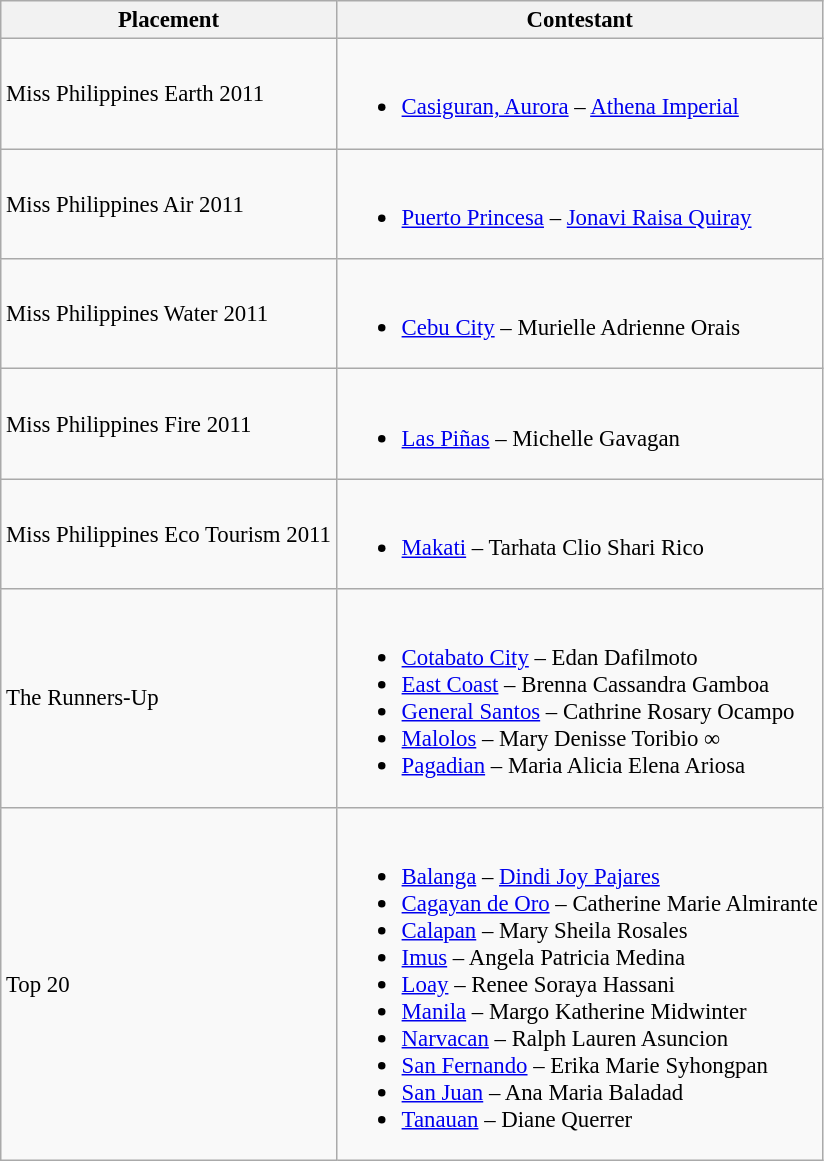<table class="wikitable sortable" style="font-size: 95%;">
<tr>
<th>Placement</th>
<th>Contestant</th>
</tr>
<tr>
<td>Miss Philippines Earth 2011</td>
<td><br><ul><li><a href='#'>Casiguran, Aurora</a> – <a href='#'>Athena Imperial</a></li></ul></td>
</tr>
<tr>
<td>Miss Philippines Air 2011</td>
<td><br><ul><li><a href='#'>Puerto Princesa</a> – <a href='#'>Jonavi Raisa Quiray</a></li></ul></td>
</tr>
<tr>
<td>Miss Philippines Water 2011</td>
<td><br><ul><li><a href='#'>Cebu City</a> – Murielle Adrienne Orais</li></ul></td>
</tr>
<tr>
<td>Miss Philippines Fire 2011</td>
<td><br><ul><li><a href='#'>Las Piñas</a> – Michelle Gavagan</li></ul></td>
</tr>
<tr>
<td>Miss Philippines Eco Tourism 2011</td>
<td><br><ul><li><a href='#'>Makati</a> – Tarhata Clio Shari Rico</li></ul></td>
</tr>
<tr>
<td>The Runners-Up</td>
<td><br><ul><li><a href='#'>Cotabato City</a> – Edan Dafilmoto</li><li><a href='#'>East Coast</a> – Brenna Cassandra Gamboa</li><li><a href='#'>General Santos</a> – Cathrine Rosary Ocampo</li><li><a href='#'>Malolos</a> – Mary Denisse Toribio ∞</li><li><a href='#'>Pagadian</a> – Maria Alicia Elena Ariosa</li></ul></td>
</tr>
<tr>
<td>Top 20</td>
<td><br><ul><li><a href='#'>Balanga</a> – <a href='#'>Dindi Joy Pajares</a></li><li><a href='#'>Cagayan de Oro</a> – Catherine Marie Almirante</li><li><a href='#'>Calapan</a>  – Mary Sheila Rosales</li><li><a href='#'>Imus</a> – Angela Patricia Medina</li><li><a href='#'>Loay</a>  – Renee Soraya Hassani</li><li><a href='#'>Manila</a> – Margo Katherine Midwinter</li><li><a href='#'>Narvacan</a>  – Ralph Lauren Asuncion</li><li><a href='#'>San Fernando</a> – Erika Marie Syhongpan</li><li><a href='#'>San Juan</a> – Ana Maria Baladad</li><li><a href='#'>Tanauan</a> – Diane Querrer</li></ul></td>
</tr>
</table>
